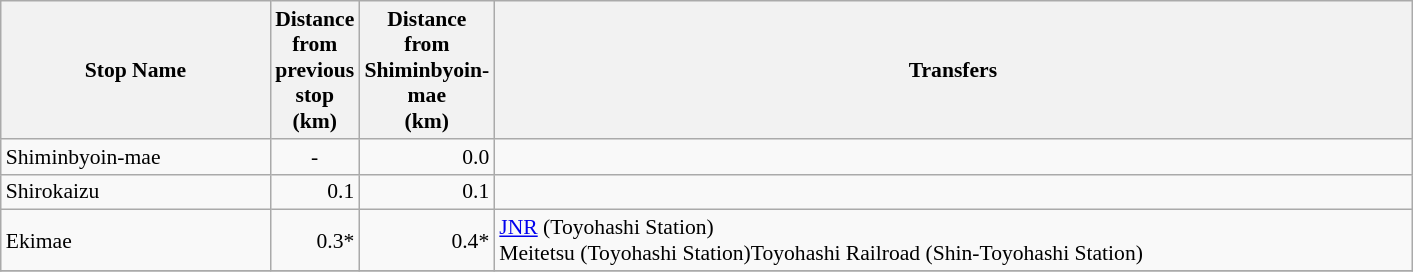<table class="wikitable" style="font-size:90%;" rules="all">
<tr>
<th style="width:12em;">Stop Name</th>
<th style="width:2.5em;">Distance from previous stop<br>(km)</th>
<th style="width:2.5em;">Distance from Shiminbyoin-mae<br>(km)</th>
<th style="width:42em;">Transfers</th>
</tr>
<tr>
<td>Shiminbyoin-mae</td>
<td style="text-align:center;">-</td>
<td style="text-align:right;">0.0</td>
<td> </td>
</tr>
<tr>
<td>Shirokaizu</td>
<td style="text-align:right;">0.1</td>
<td style="text-align:right;">0.1</td>
<td> </td>
</tr>
<tr>
<td>Ekimae</td>
<td style="text-align:right;">0.3*</td>
<td style="text-align:right;">0.4*</td>
<td><a href='#'>JNR</a> (Toyohashi Station)<br>Meitetsu (Toyohashi Station)Toyohashi Railroad (Shin-Toyohashi Station)</td>
</tr>
<tr>
</tr>
</table>
